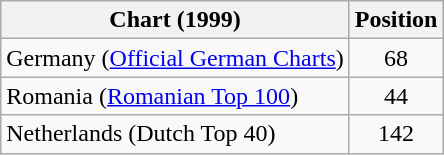<table class="wikitable">
<tr>
<th align="left">Chart (1999)</th>
<th style="text-align:center;">Position</th>
</tr>
<tr>
<td>Germany (<a href='#'>Official German Charts</a>)</td>
<td style="text-align:center;">68</td>
</tr>
<tr>
<td>Romania (<a href='#'>Romanian Top 100</a>)</td>
<td style="text-align:center;">44</td>
</tr>
<tr>
<td>Netherlands (Dutch Top 40)</td>
<td style="text-align:center;">142</td>
</tr>
</table>
